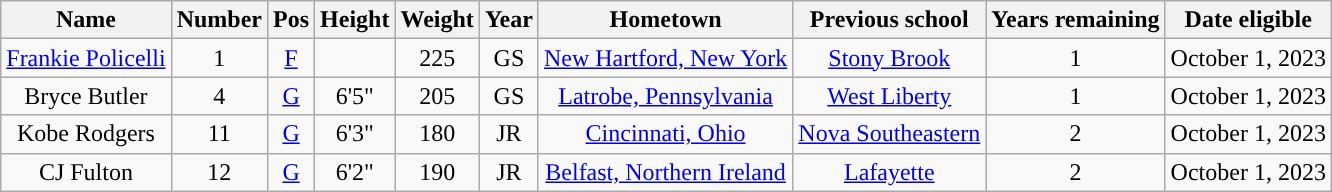<table class="wikitable sortable sortable" style="text-align: center">
<tr align="center">
<th>Name</th>
<th>Number</th>
<th>Pos</th>
<th>Height</th>
<th>Weight</th>
<th>Year</th>
<th>Hometown</th>
<th>Previous school</th>
<th>Years remaining</th>
<th>Date eligible</th>
</tr>
<tr>
<td><a href='#'>Frankie Policelli</a></td>
<td>1</td>
<td><a href='#'>F</a></td>
<td></td>
<td>225</td>
<td>GS</td>
<td><a href='#'>New Hartford, New York</a></td>
<td><a href='#'>Stony Brook</a></td>
<td>1</td>
<td>October 1, 2023</td>
</tr>
<tr>
<td>Bryce Butler</td>
<td>4</td>
<td><a href='#'>G</a></td>
<td>6'5"</td>
<td>205</td>
<td>GS</td>
<td><a href='#'>Latrobe, Pennsylvania</a></td>
<td><a href='#'>West Liberty</a></td>
<td>1</td>
<td>October 1, 2023</td>
</tr>
<tr>
<td>Kobe Rodgers</td>
<td>11</td>
<td><a href='#'>G</a></td>
<td>6'3"</td>
<td>180</td>
<td>JR</td>
<td><a href='#'>Cincinnati, Ohio</a></td>
<td><a href='#'>Nova Southeastern</a></td>
<td>2</td>
<td>October 1, 2023</td>
</tr>
<tr>
<td>CJ Fulton</td>
<td>12</td>
<td><a href='#'>G</a></td>
<td>6'2"</td>
<td>190</td>
<td>JR</td>
<td><a href='#'>Belfast, Northern Ireland</a></td>
<td><a href='#'>Lafayette</a></td>
<td>2</td>
<td>October 1, 2023</td>
</tr>
</table>
